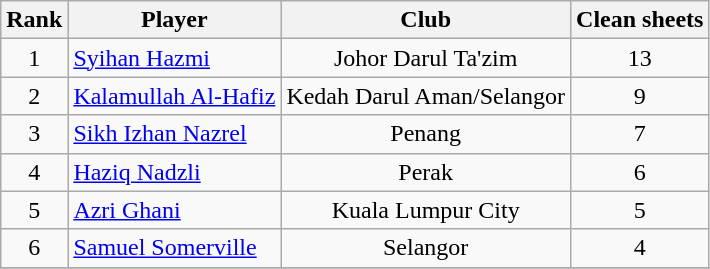<table class="wikitable" style="text-align:center">
<tr>
<th>Rank</th>
<th>Player</th>
<th>Club</th>
<th>Clean sheets</th>
</tr>
<tr>
<td>1</td>
<td style="text-align:left;"> <a href='#'>Syihan Hazmi</a></td>
<td style="text-align:center;">Johor Darul Ta'zim</td>
<td>13</td>
</tr>
<tr>
<td>2</td>
<td style="text-align:left;"> <a href='#'>Kalamullah Al-Hafiz</a></td>
<td style="text-align:center;">Kedah Darul Aman/Selangor</td>
<td>9</td>
</tr>
<tr>
<td>3</td>
<td style="text-align:left;"> <a href='#'>Sikh Izhan Nazrel</a></td>
<td style="text-align:center;">Penang</td>
<td>7</td>
</tr>
<tr>
<td>4</td>
<td style="text-align:left;"> <a href='#'>Haziq Nadzli</a></td>
<td style="text-align:center;">Perak</td>
<td>6</td>
</tr>
<tr>
<td>5</td>
<td style="text-align:left;"> <a href='#'>Azri Ghani</a></td>
<td style="text-align:center;">Kuala Lumpur City</td>
<td>5</td>
</tr>
<tr>
<td>6</td>
<td style="text-align:left;"> <a href='#'>Samuel Somerville</a></td>
<td style="text-align:center;">Selangor</td>
<td>4</td>
</tr>
<tr>
</tr>
</table>
